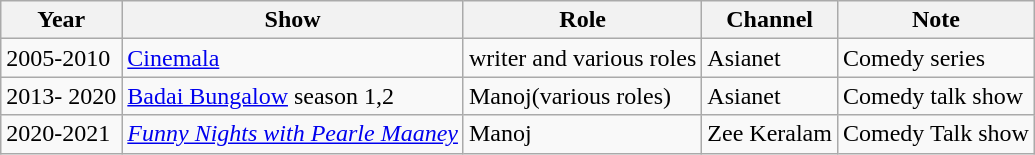<table class="wikitable sortable">
<tr>
<th>Year</th>
<th>Show</th>
<th>Role</th>
<th>Channel</th>
<th>Note</th>
</tr>
<tr>
<td>2005-2010</td>
<td><a href='#'>Cinemala</a></td>
<td>writer and various roles</td>
<td>Asianet</td>
<td>Comedy series</td>
</tr>
<tr>
<td>2013- 2020</td>
<td><a href='#'>Badai Bungalow</a> season 1,2</td>
<td>Manoj(various roles)</td>
<td>Asianet</td>
<td>Comedy talk show</td>
</tr>
<tr>
<td>2020-2021</td>
<td><em><a href='#'>Funny Nights with Pearle Maaney</a></em></td>
<td>Manoj</td>
<td>Zee Keralam</td>
<td>Comedy Talk show</td>
</tr>
</table>
